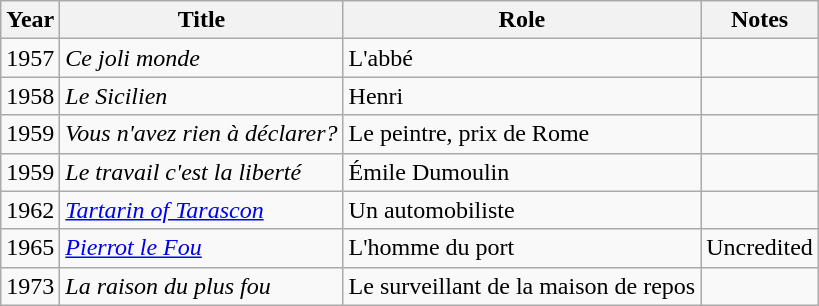<table class="wikitable">
<tr>
<th>Year</th>
<th>Title</th>
<th>Role</th>
<th>Notes</th>
</tr>
<tr>
<td>1957</td>
<td><em>Ce joli monde</em></td>
<td>L'abbé</td>
<td></td>
</tr>
<tr>
<td>1958</td>
<td><em>Le Sicilien</em></td>
<td>Henri</td>
<td></td>
</tr>
<tr>
<td>1959</td>
<td><em>Vous n'avez rien à déclarer?</em></td>
<td>Le peintre, prix de Rome</td>
<td></td>
</tr>
<tr>
<td>1959</td>
<td><em>Le travail c'est la liberté</em></td>
<td>Émile Dumoulin</td>
<td></td>
</tr>
<tr>
<td>1962</td>
<td><em><a href='#'>Tartarin of Tarascon</a></em></td>
<td>Un automobiliste</td>
<td></td>
</tr>
<tr>
<td>1965</td>
<td><em><a href='#'>Pierrot le Fou</a></em></td>
<td>L'homme du port</td>
<td>Uncredited</td>
</tr>
<tr>
<td>1973</td>
<td><em>La raison du plus fou</em></td>
<td>Le surveillant de la maison de repos</td>
<td></td>
</tr>
</table>
